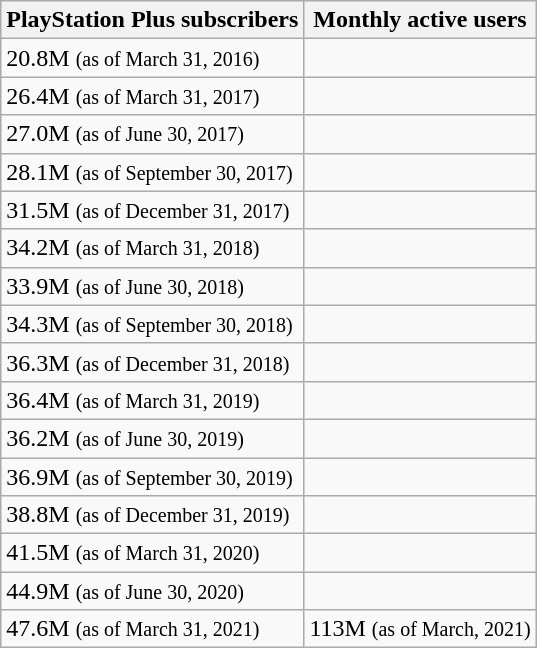<table class="wikitable">
<tr>
<th>PlayStation Plus subscribers<strong></strong></th>
<th>Monthly active users</th>
</tr>
<tr>
<td>20.8M <small>(as of March 31, 2016)</small></td>
<td></td>
</tr>
<tr>
<td>26.4M <small>(as of March 31, 2017)</small></td>
<td></td>
</tr>
<tr>
<td>27.0M <small>(as of June 30, 2017)</small></td>
<td></td>
</tr>
<tr>
<td>28.1M <small>(as of September 30, 2017)</small></td>
<td></td>
</tr>
<tr>
<td>31.5M <small>(as of December 31, 2017)</small></td>
<td></td>
</tr>
<tr>
<td>34.2M <small>(as of March 31, 2018)</small></td>
<td></td>
</tr>
<tr>
<td>33.9M <small>(as of June 30, 2018)</small></td>
<td></td>
</tr>
<tr>
<td>34.3M <small>(as of September 30, 2018)</small></td>
<td></td>
</tr>
<tr>
<td>36.3M <small>(as of December 31, 2018)</small></td>
<td></td>
</tr>
<tr>
<td>36.4M <small>(as of March 31, 2019)</small></td>
<td></td>
</tr>
<tr>
<td>36.2M <small>(as of June 30, 2019)</small></td>
<td></td>
</tr>
<tr>
<td>36.9M <small>(as of September 30, 2019)</small></td>
<td></td>
</tr>
<tr>
<td>38.8M <small>(as of December 31, 2019)</small></td>
<td></td>
</tr>
<tr>
<td>41.5M <small>(as of March 31, 2020)</small></td>
<td></td>
</tr>
<tr>
<td>44.9M <small>(as of June 30, 2020)</small></td>
<td></td>
</tr>
<tr>
<td>47.6M <small>(as of March 31, 2021)</small></td>
<td>113M <small>(as of March, 2021)</small></td>
</tr>
</table>
